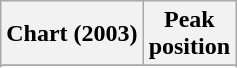<table class="wikitable sortable plainrowheaders">
<tr>
<th scope="col">Chart (2003)</th>
<th scope="col">Peak<br>position</th>
</tr>
<tr>
</tr>
<tr>
</tr>
<tr>
</tr>
</table>
